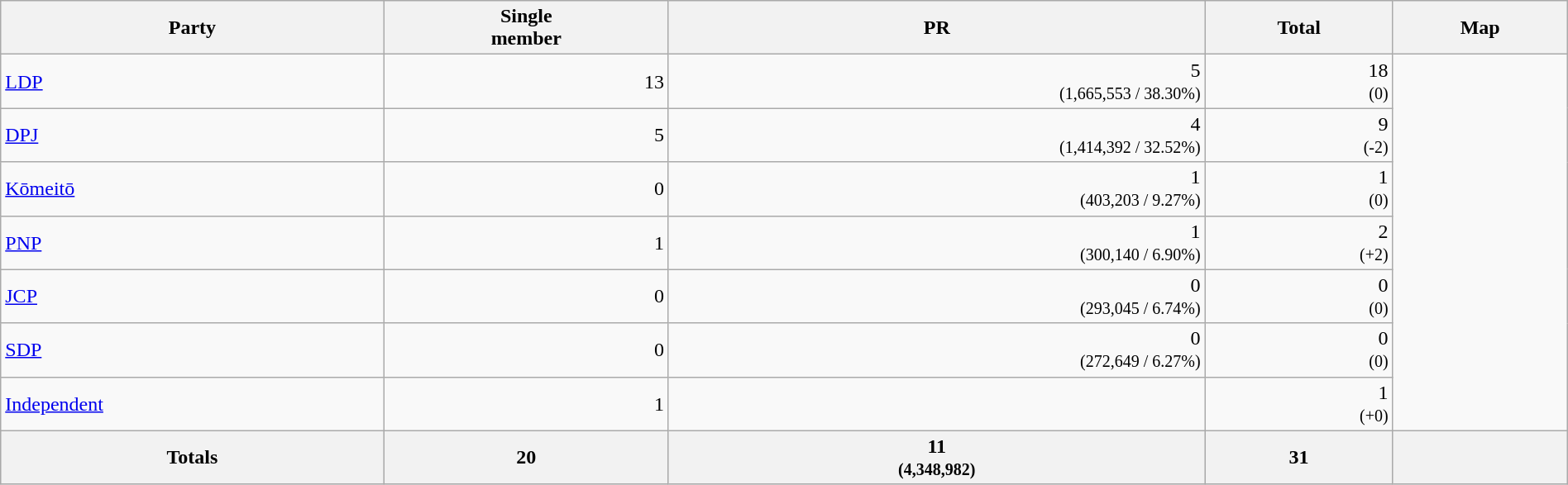<table class="wikitable" width="100%">
<tr>
<th>Party</th>
<th>Single<br>member</th>
<th>PR</th>
<th>Total</th>
<th>Map</th>
</tr>
<tr>
<td><a href='#'>LDP</a></td>
<td align="right">13</td>
<td align="right">5<br><small>(1,665,553 / 38.30%)</small></td>
<td align="right">18<br><small>(0)</small></td>
<td rowspan=7 align="center"></td>
</tr>
<tr>
<td><a href='#'>DPJ</a></td>
<td align="right">5</td>
<td align="right">4<br><small>(1,414,392 / 32.52%)</small></td>
<td align="right">9<br><small>(-2)</small></td>
</tr>
<tr>
<td><a href='#'>Kōmeitō</a></td>
<td align="right">0</td>
<td align="right">1<br><small>(403,203 / 9.27%)</small></td>
<td align="right">1<br><small>(0)</small></td>
</tr>
<tr>
<td><a href='#'>PNP</a></td>
<td align="right">1</td>
<td align="right">1<br><small>(300,140 / 6.90%)</small></td>
<td align="right">2<br><small>(+2)</small></td>
</tr>
<tr>
<td><a href='#'>JCP</a></td>
<td align="right">0</td>
<td align="right">0<br><small>(293,045 / 6.74%)</small></td>
<td align="right">0<br><small>(0)</small></td>
</tr>
<tr>
<td><a href='#'>SDP</a></td>
<td align="right">0</td>
<td align="right">0<br><small>(272,649 / 6.27%)</small></td>
<td align="right">0<br><small>(0)</small></td>
</tr>
<tr>
<td><a href='#'>Independent</a></td>
<td align="right">1</td>
<td align="right"></td>
<td align="right">1<br><small>(+0)</small></td>
</tr>
<tr bgcolor=lightgrey>
<th><strong>Totals</strong></th>
<th align="right">20</th>
<th align="right">11<br><small>(4,348,982)</small></th>
<th align="right">31</th>
<th></th>
</tr>
</table>
